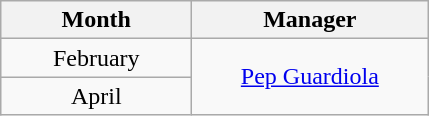<table class="wikitable">
<tr>
<th style="width:120px;">Month</th>
<th style="width:150px;">Manager</th>
</tr>
<tr>
<td style="text-align:center;">February</td>
<td style="text-align:center;" rowspan="2"> <a href='#'>Pep Guardiola</a></td>
</tr>
<tr>
<td style="text-align:center;">April</td>
</tr>
</table>
